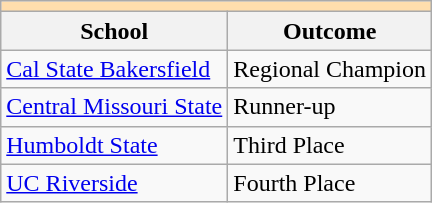<table class="wikitable" style="float:left; margin-right:1em;">
<tr>
<th colspan="3" style="background:#ffdead;"></th>
</tr>
<tr>
<th>School</th>
<th>Outcome</th>
</tr>
<tr>
<td><a href='#'>Cal State Bakersfield</a></td>
<td>Regional Champion</td>
</tr>
<tr>
<td><a href='#'>Central Missouri State</a></td>
<td>Runner-up</td>
</tr>
<tr>
<td><a href='#'>Humboldt State</a></td>
<td>Third Place</td>
</tr>
<tr>
<td><a href='#'>UC Riverside</a></td>
<td>Fourth Place</td>
</tr>
</table>
